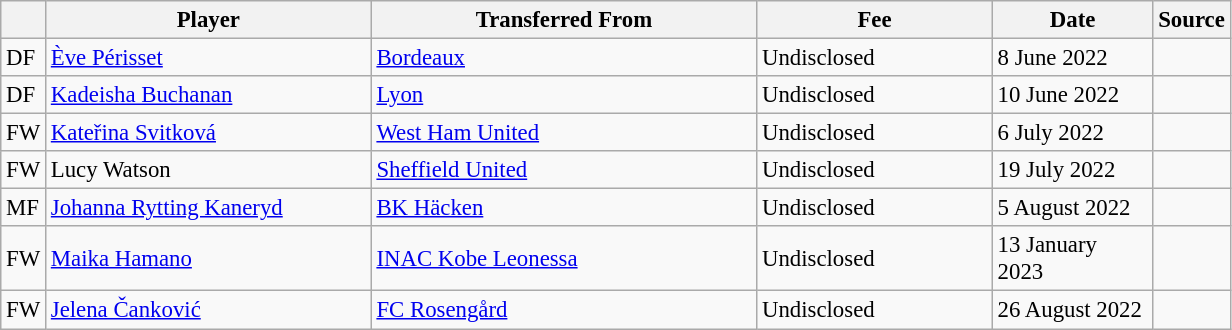<table class="wikitable plainrowheaders sortable" style="font-size:95%">
<tr>
<th></th>
<th scope="col" style="width:210px;">Player</th>
<th scope="col" style="width:250px;">Transferred From</th>
<th scope="col" style="width:150px;">Fee</th>
<th scope="col" style="width:100px;">Date</th>
<th>Source</th>
</tr>
<tr>
<td>DF</td>
<td> <a href='#'>Ève Périsset</a></td>
<td> <a href='#'>Bordeaux</a></td>
<td>Undisclosed</td>
<td>8 June 2022</td>
<td></td>
</tr>
<tr>
<td>DF</td>
<td> <a href='#'>Kadeisha Buchanan</a></td>
<td> <a href='#'>Lyon</a></td>
<td>Undisclosed</td>
<td>10 June 2022</td>
<td></td>
</tr>
<tr>
<td>FW</td>
<td> <a href='#'>Kateřina Svitková</a></td>
<td> <a href='#'>West Ham United</a></td>
<td>Undisclosed</td>
<td>6 July 2022</td>
<td></td>
</tr>
<tr>
<td>FW</td>
<td> Lucy Watson</td>
<td> <a href='#'>Sheffield United</a></td>
<td>Undisclosed</td>
<td>19 July 2022</td>
<td></td>
</tr>
<tr>
<td>MF</td>
<td> <a href='#'>Johanna Rytting Kaneryd</a></td>
<td> <a href='#'>BK Häcken</a></td>
<td>Undisclosed</td>
<td>5 August 2022</td>
<td></td>
</tr>
<tr>
<td>FW</td>
<td> <a href='#'>Maika Hamano</a></td>
<td> <a href='#'>INAC Kobe Leonessa</a></td>
<td>Undisclosed</td>
<td>13 January 2023</td>
<td></td>
</tr>
<tr>
<td>FW</td>
<td> <a href='#'>Jelena Čanković</a></td>
<td> <a href='#'>FC Rosengård</a></td>
<td>Undisclosed</td>
<td>26 August 2022</td>
<td></td>
</tr>
</table>
